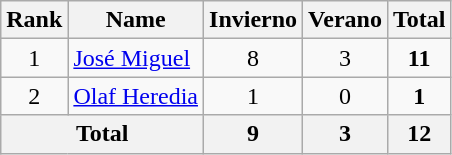<table class="wikitable" style="text-align: center;">
<tr>
<th>Rank</th>
<th>Name</th>
<th>Invierno</th>
<th>Verano</th>
<th>Total</th>
</tr>
<tr>
<td>1</td>
<td align=left> <a href='#'>José Miguel</a></td>
<td>8</td>
<td>3</td>
<td><strong>11</strong></td>
</tr>
<tr>
<td>2</td>
<td align=left> <a href='#'>Olaf Heredia</a></td>
<td>1</td>
<td>0</td>
<td><strong>1</strong></td>
</tr>
<tr>
<th colspan=2>Total</th>
<th>9</th>
<th>3</th>
<th>12</th>
</tr>
</table>
